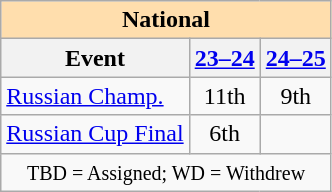<table class="wikitable" style="text-align:center">
<tr>
<th colspan="3" style="background-color: #ffdead; " align="center">National</th>
</tr>
<tr>
<th>Event</th>
<th><a href='#'>23–24</a></th>
<th><a href='#'>24–25</a></th>
</tr>
<tr>
<td align=left><a href='#'>Russian Champ.</a></td>
<td>11th</td>
<td>9th</td>
</tr>
<tr>
<td align=left><a href='#'>Russian Cup Final</a></td>
<td>6th</td>
<td></td>
</tr>
<tr>
<td colspan="3" align="center"><small> TBD = Assigned; WD = Withdrew</small></td>
</tr>
</table>
